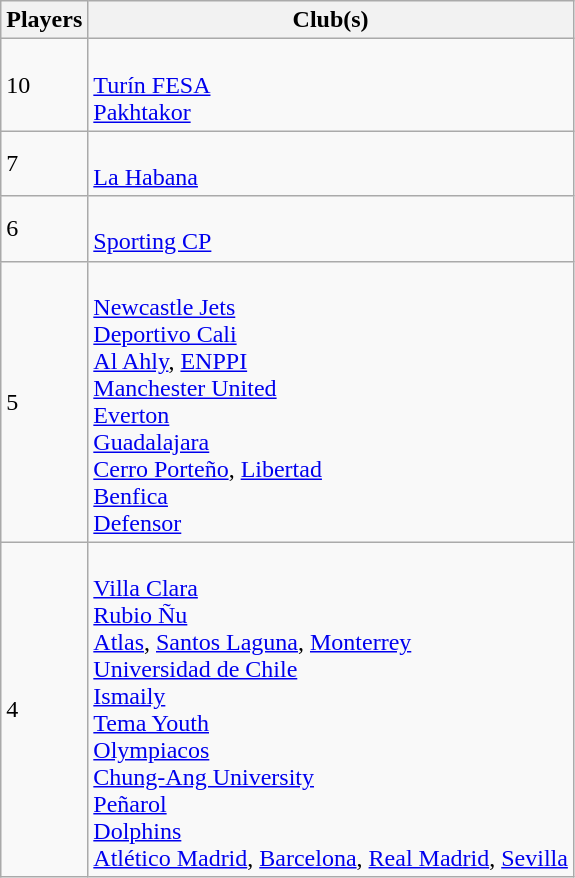<table class="wikitable">
<tr>
<th>Players</th>
<th>Club(s)</th>
</tr>
<tr>
<td>10</td>
<td><br> <a href='#'>Turín FESA</a> <br>
 <a href='#'>Pakhtakor</a></td>
</tr>
<tr>
<td>7</td>
<td><br> <a href='#'>La Habana</a></td>
</tr>
<tr>
<td>6</td>
<td><br> <a href='#'>Sporting CP</a></td>
</tr>
<tr>
<td>5</td>
<td><br> <a href='#'>Newcastle Jets</a> <br>
 <a href='#'>Deportivo Cali</a> <br>
 <a href='#'>Al Ahly</a>, <a href='#'>ENPPI</a> <br>
 <a href='#'>Manchester United</a> <br>
 <a href='#'>Everton</a> <br>
 <a href='#'>Guadalajara</a> <br>
 <a href='#'>Cerro Porteño</a>, <a href='#'>Libertad</a> <br>
 <a href='#'>Benfica</a> <br>
 <a href='#'>Defensor</a></td>
</tr>
<tr>
<td>4</td>
<td><br> <a href='#'>Villa Clara</a> <br>
 <a href='#'>Rubio Ñu</a> <br>
 <a href='#'>Atlas</a>, <a href='#'>Santos Laguna</a>, <a href='#'>Monterrey</a> <br>
 <a href='#'>Universidad de Chile</a> <br>
 <a href='#'>Ismaily</a> <br>
 <a href='#'>Tema Youth</a> <br>
 <a href='#'>Olympiacos</a> <br>
 <a href='#'>Chung-Ang University</a> <br>
 <a href='#'>Peñarol</a> <br>
 <a href='#'>Dolphins</a> <br>
 <a href='#'>Atlético Madrid</a>, <a href='#'>Barcelona</a>, <a href='#'>Real Madrid</a>, <a href='#'>Sevilla</a> <br></td>
</tr>
</table>
